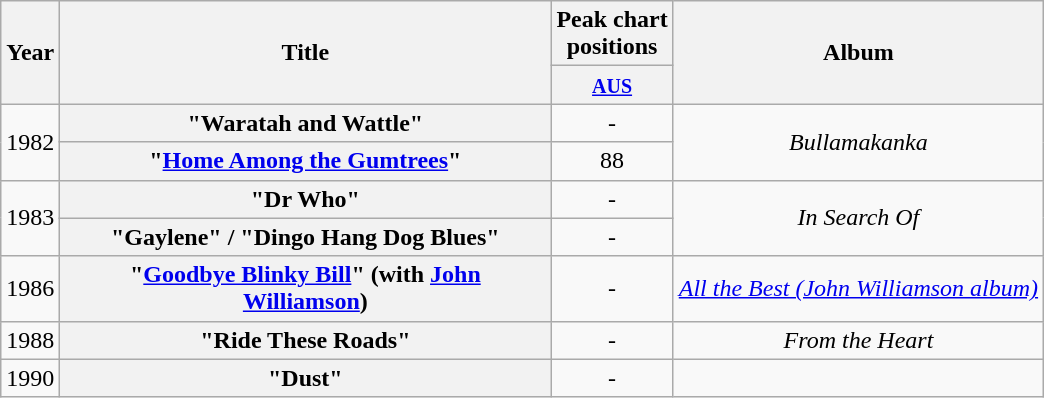<table class="wikitable plainrowheaders" style="text-align:center;" border="1">
<tr>
<th scope="col" rowspan="2">Year</th>
<th scope="col" rowspan="2" style="width:20em;">Title</th>
<th scope="col" colspan="1">Peak chart<br>positions</th>
<th scope="col" rowspan="2">Album</th>
</tr>
<tr>
<th scope="col" style="text-align:center;"><small><a href='#'>AUS</a></small><br></th>
</tr>
<tr>
<td rowspan="2">1982</td>
<th scope="row">"Waratah and Wattle"</th>
<td style="text-align:center;">-</td>
<td rowspan="2"><em>Bullamakanka</em></td>
</tr>
<tr>
<th scope="row">"<a href='#'>Home Among the Gumtrees</a>"</th>
<td style="text-align:center;">88</td>
</tr>
<tr>
<td rowspan="2">1983</td>
<th scope="row">"Dr Who"</th>
<td style="text-align:center;">-</td>
<td rowspan="2"><em>In Search Of</em></td>
</tr>
<tr>
<th scope="row">"Gaylene" / "Dingo Hang Dog Blues"</th>
<td style="text-align:center;">-</td>
</tr>
<tr>
<td>1986</td>
<th scope="row">"<a href='#'>Goodbye Blinky Bill</a>" (with <a href='#'>John Williamson</a>)</th>
<td style="text-align:center;">-</td>
<td><em><a href='#'>All the Best (John Williamson album)</a></em></td>
</tr>
<tr>
<td>1988</td>
<th scope="row">"Ride These Roads"</th>
<td style="text-align:center;">-</td>
<td><em>From the Heart</em></td>
</tr>
<tr>
<td>1990</td>
<th scope="row">"Dust"</th>
<td style="text-align:center;">-</td>
<td></td>
</tr>
</table>
